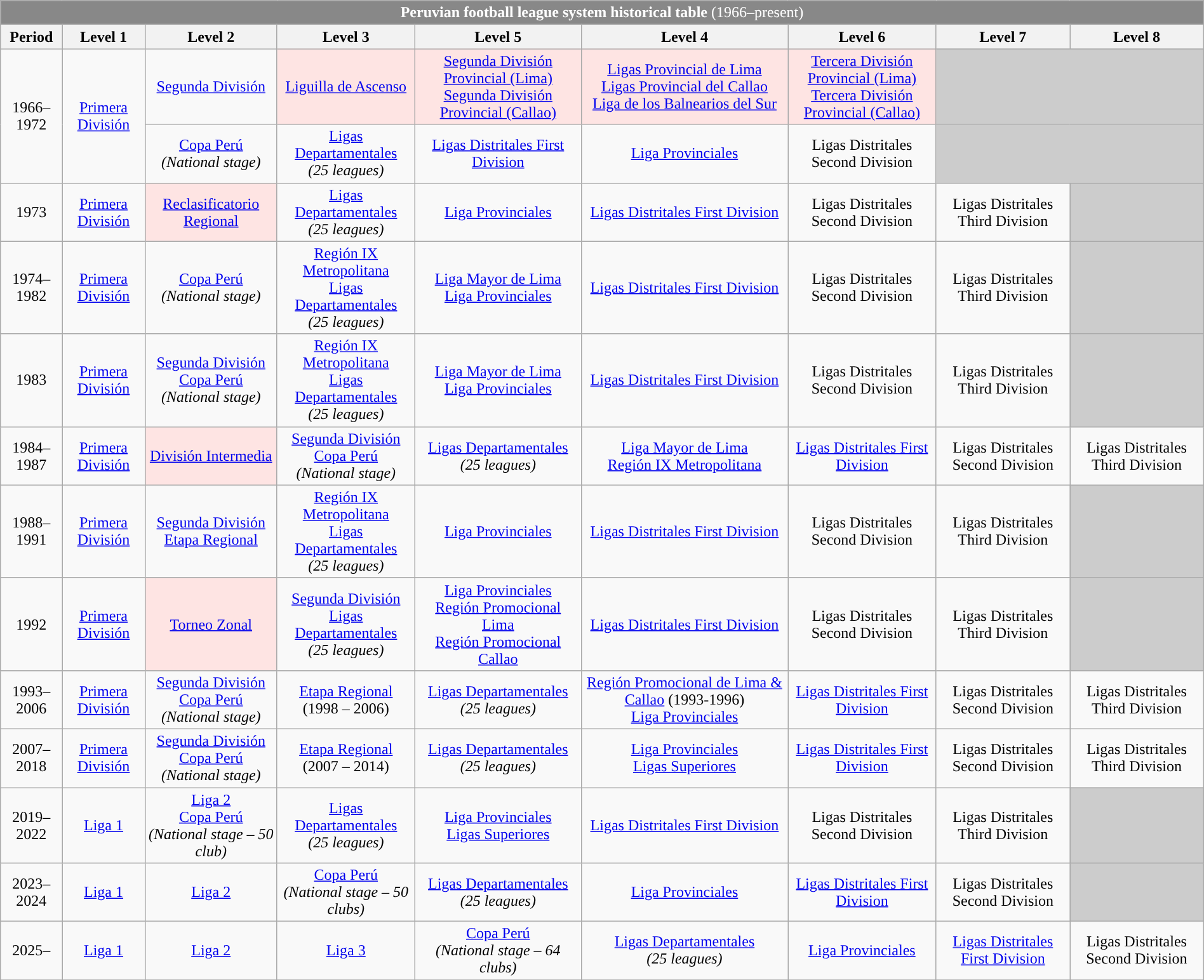<table class="wikitable sortable" style="text-align:center; margin-right:auto; margin-left: left;">
<tr>
<td colspan="9" style="background:#888888; color:#ffffff"><strong>Peruvian football league system historical table</strong> (1966–present)</td>
</tr>
<tr style="background:#dddddd;">
<th>Period</th>
<th>Level 1</th>
<th>Level 2</th>
<th>Level 3</th>
<th>Level 5</th>
<th>Level 4</th>
<th>Level 6</th>
<th>Level 7</th>
<th>Level 8</th>
</tr>
<tr>
<td rowspan=2>1966–1972</td>
<td rowspan="2"><a href='#'>Primera División</a></td>
<td><a href='#'>Segunda División</a></td>
<td style=background:#fee4e3><a href='#'>Liguilla de Ascenso</a></td>
<td style="background:#fee4e3"><a href='#'>Segunda División Provincial (Lima)</a><br><a href='#'>Segunda División Provincial (Callao)</a></td>
<td style="background:#fee4e3"><a href='#'>Ligas Provincial de Lima</a><br><a href='#'>Ligas Provincial del Callao</a><br><a href='#'>Liga de los Balnearios del Sur</a></td>
<td style="background:#fee4e3"><a href='#'>Tercera División Provincial (Lima)</a><br><a href='#'>Tercera División Provincial (Callao)</a></td>
<td colspan="2" style="background:#cccccc;"></td>
</tr>
<tr>
<td><a href='#'>Copa Perú</a> <br> <em>(National stage)</em></td>
<td><a href='#'>Ligas Departamentales</a> <br> <em>(25 leagues)</em></td>
<td><a href='#'>Ligas Distritales First Division</a></td>
<td><a href='#'>Liga Provinciales</a></td>
<td>Ligas Distritales Second Division</td>
<td colspan="2" style="background:#cccccc;"></td>
</tr>
<tr>
<td>1973</td>
<td><a href='#'>Primera División</a></td>
<td style=background:#fee4e3><a href='#'>Reclasificatorio Regional</a></td>
<td><a href='#'>Ligas Departamentales</a> <br> <em>(25 leagues)</em></td>
<td><a href='#'>Liga Provinciales</a></td>
<td><a href='#'>Ligas Distritales First Division</a></td>
<td>Ligas Distritales Second Division</td>
<td>Ligas Distritales Third Division</td>
<td colspan="1" style="background:#cccccc;"></td>
</tr>
<tr>
<td>1974–1982</td>
<td><a href='#'>Primera División</a></td>
<td><a href='#'>Copa Perú</a> <br> <em>(National stage)</em></td>
<td><a href='#'>Región IX Metropolitana</a><br><a href='#'>Ligas Departamentales</a> <br> <em>(25 leagues)</em></td>
<td><a href='#'>Liga Mayor de Lima</a><br> <a href='#'>Liga Provinciales</a></td>
<td><a href='#'>Ligas Distritales First Division</a></td>
<td>Ligas Distritales Second Division</td>
<td>Ligas Distritales Third Division</td>
<td colspan="1" style="background:#cccccc;"></td>
</tr>
<tr>
<td>1983</td>
<td><a href='#'>Primera División</a></td>
<td><a href='#'>Segunda División</a> <br> <a href='#'>Copa Perú</a> <br> <em>(National stage)</em></td>
<td><a href='#'>Región IX Metropolitana</a><br><a href='#'>Ligas Departamentales</a> <br> <em>(25 leagues)</em></td>
<td><a href='#'>Liga Mayor de Lima</a><br> <a href='#'>Liga Provinciales</a></td>
<td><a href='#'>Ligas Distritales First Division</a></td>
<td>Ligas Distritales Second Division</td>
<td>Ligas Distritales Third Division</td>
<td colspan="1" style="background:#cccccc;"></td>
</tr>
<tr>
<td>1984–1987</td>
<td><a href='#'>Primera División</a></td>
<td style=background:#fee4e3><a href='#'>División Intermedia</a></td>
<td><a href='#'>Segunda División</a><br><a href='#'>Copa Perú</a> <br> <em>(National stage)</em></td>
<td><a href='#'>Ligas Departamentales</a><br><em>(25 leagues)</em></td>
<td><a href='#'>Liga Mayor de Lima</a><br><a href='#'>Región IX Metropolitana</a></td>
<td><a href='#'>Ligas Distritales First Division</a></td>
<td>Ligas Distritales Second Division</td>
<td>Ligas Distritales Third Division</td>
</tr>
<tr>
<td>1988–1991</td>
<td><a href='#'>Primera División</a></td>
<td><a href='#'>Segunda División</a> <br> <a href='#'>Etapa Regional</a></td>
<td><a href='#'>Región IX Metropolitana</a><br><a href='#'>Ligas Departamentales</a> <br> <em>(25 leagues)</em></td>
<td><a href='#'>Liga Provinciales</a></td>
<td><a href='#'>Ligas Distritales First Division</a></td>
<td>Ligas Distritales Second Division</td>
<td>Ligas Distritales Third Division</td>
<td colspan="1" style="background:#cccccc;"></td>
</tr>
<tr>
<td>1992</td>
<td><a href='#'>Primera División</a></td>
<td style=background:#fee4e3><a href='#'>Torneo Zonal</a></td>
<td><a href='#'>Segunda División</a> <br> <a href='#'>Ligas Departamentales</a> <br> <em>(25 leagues)</em></td>
<td><a href='#'>Liga Provinciales</a><br><a href='#'>Región Promocional Lima</a><br><a href='#'>Región Promocional Callao</a></td>
<td><a href='#'>Ligas Distritales First Division</a></td>
<td>Ligas Distritales Second Division</td>
<td>Ligas Distritales Third Division</td>
<td colspan="1" style="background:#cccccc;"></td>
</tr>
<tr>
<td>1993–2006</td>
<td><a href='#'>Primera División</a></td>
<td><a href='#'>Segunda División</a>  <br> <a href='#'>Copa Perú</a> <br> <em>(National stage)</em></td>
<td><a href='#'>Etapa Regional</a><br>(1998 – 2006)</td>
<td><a href='#'>Ligas Departamentales</a> <br> <em>(25 leagues)</em></td>
<td><a href='#'>Región Promocional de Lima & Callao</a> (1993-1996)<br> <a href='#'>Liga Provinciales</a></td>
<td><a href='#'>Ligas Distritales First Division</a></td>
<td>Ligas Distritales Second Division</td>
<td>Ligas Distritales Third Division</td>
</tr>
<tr>
<td>2007–2018</td>
<td><a href='#'>Primera División</a></td>
<td><a href='#'>Segunda División</a> <br> <a href='#'>Copa Perú</a> <br> <em>(National stage)</em></td>
<td><a href='#'>Etapa Regional</a><br>(2007 – 2014)</td>
<td><a href='#'>Ligas Departamentales</a> <br> <em>(25 leagues)</em></td>
<td><a href='#'>Liga Provinciales</a> <br><a href='#'>Ligas Superiores</a></td>
<td><a href='#'>Ligas Distritales First Division</a></td>
<td>Ligas Distritales Second Division</td>
<td>Ligas Distritales Third Division</td>
</tr>
<tr>
<td>2019–2022</td>
<td><a href='#'>Liga 1</a></td>
<td><a href='#'>Liga 2</a> <br> <a href='#'>Copa Perú</a> <br> <em>(National stage – 50 club)</em></td>
<td><a href='#'>Ligas Departamentales</a> <br> <em>(25 leagues)</em></td>
<td><a href='#'>Liga Provinciales</a> <br> <a href='#'>Ligas Superiores</a></td>
<td><a href='#'>Ligas Distritales First Division</a></td>
<td>Ligas Distritales Second Division</td>
<td>Ligas Distritales Third Division</td>
<td colspan="1" style="background:#cccccc;"></td>
</tr>
<tr>
<td>2023–2024</td>
<td><a href='#'>Liga 1</a></td>
<td><a href='#'>Liga 2</a></td>
<td><a href='#'>Copa Perú</a> <br> <em>(National stage – 50 clubs)</em></td>
<td><a href='#'>Ligas Departamentales</a> <br> <em>(25 leagues)</em></td>
<td><a href='#'>Liga Provinciales</a></td>
<td><a href='#'>Ligas Distritales First Division</a></td>
<td>Ligas Distritales Second Division</td>
<td style="background:#cccccc;"></td>
</tr>
<tr>
<td>2025–</td>
<td><a href='#'>Liga 1</a></td>
<td><a href='#'>Liga 2</a></td>
<td><a href='#'>Liga 3</a></td>
<td><a href='#'>Copa Perú</a><br><em>(National stage – 64 clubs)</em></td>
<td><a href='#'>Ligas Departamentales</a><br><em>(25 leagues)</em></td>
<td><a href='#'>Liga Provinciales</a></td>
<td><a href='#'>Ligas Distritales First Division</a></td>
<td>Ligas Distritales Second Division</td>
</tr>
<tr>
</tr>
</table>
